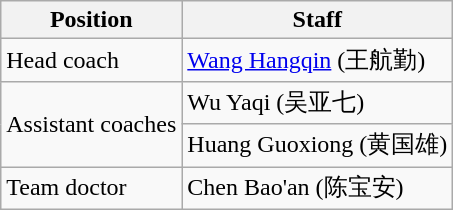<table class="wikitable">
<tr>
<th>Position</th>
<th>Staff</th>
</tr>
<tr>
<td>Head coach</td>
<td> <a href='#'>Wang Hangqin</a> (王航勤)</td>
</tr>
<tr>
<td rowspan="2">Assistant coaches</td>
<td> Wu Yaqi (吴亚七)</td>
</tr>
<tr>
<td> Huang Guoxiong (黄国雄)</td>
</tr>
<tr>
<td>Team doctor</td>
<td> Chen Bao'an (陈宝安)</td>
</tr>
</table>
